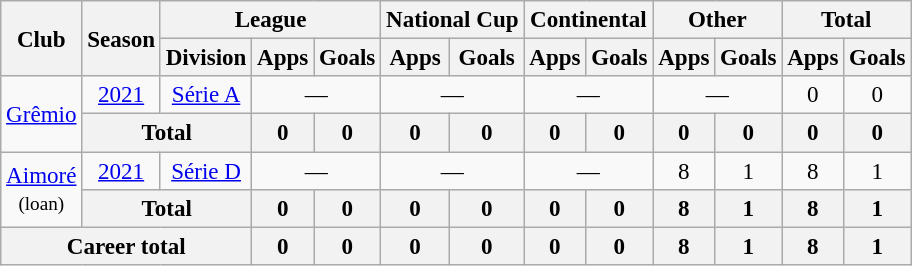<table class="wikitable" style="text-align: center; font-size:96%">
<tr>
<th rowspan="2">Club</th>
<th rowspan="2">Season</th>
<th colspan="3">League</th>
<th colspan="2">National Cup</th>
<th colspan="2">Continental</th>
<th colspan="2">Other</th>
<th colspan="2">Total</th>
</tr>
<tr>
<th>Division</th>
<th>Apps</th>
<th>Goals</th>
<th>Apps</th>
<th>Goals</th>
<th>Apps</th>
<th>Goals</th>
<th>Apps</th>
<th>Goals</th>
<th>Apps</th>
<th>Goals</th>
</tr>
<tr>
<td rowspan=2><a href='#'>Grêmio</a></td>
<td><a href='#'>2021</a></td>
<td><a href='#'>Série A</a></td>
<td colspan="2">—</td>
<td colspan="2">—</td>
<td colspan="2">—</td>
<td colspan="2">—</td>
<td>0</td>
<td>0</td>
</tr>
<tr>
<th colspan=2>Total</th>
<th>0</th>
<th>0</th>
<th>0</th>
<th>0</th>
<th>0</th>
<th>0</th>
<th>0</th>
<th>0</th>
<th>0</th>
<th>0</th>
</tr>
<tr>
<td rowspan=2><a href='#'>Aimoré</a><br><small>(loan)</small></td>
<td><a href='#'>2021</a></td>
<td><a href='#'>Série D</a></td>
<td colspan="2">—</td>
<td colspan="2">—</td>
<td colspan="2">—</td>
<td>8</td>
<td>1</td>
<td>8</td>
<td>1</td>
</tr>
<tr>
<th colspan=2>Total</th>
<th>0</th>
<th>0</th>
<th>0</th>
<th>0</th>
<th>0</th>
<th>0</th>
<th>8</th>
<th>1</th>
<th>8</th>
<th>1</th>
</tr>
<tr>
<th colspan="3"><strong>Career total</strong></th>
<th>0</th>
<th>0</th>
<th>0</th>
<th>0</th>
<th>0</th>
<th>0</th>
<th>8</th>
<th>1</th>
<th>8</th>
<th>1</th>
</tr>
</table>
